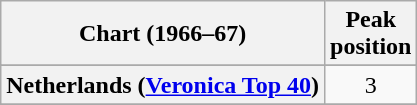<table class="wikitable sortable plainrowheaders" style="text-align:center">
<tr>
<th>Chart (1966–67)</th>
<th>Peak<br>position</th>
</tr>
<tr>
</tr>
<tr>
</tr>
<tr>
</tr>
<tr>
</tr>
<tr>
<th scope="row">Netherlands (<a href='#'>Veronica Top 40</a>)</th>
<td align="center">3</td>
</tr>
<tr>
</tr>
</table>
